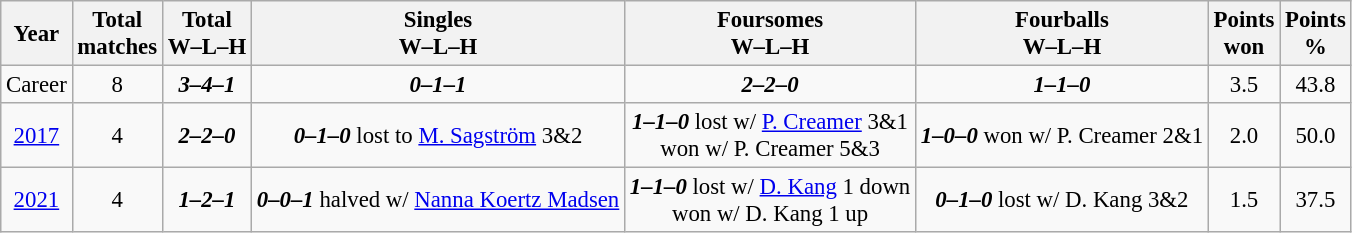<table class="wikitable" style="text-align:center; font-size: 95%;">
<tr>
<th>Year</th>
<th>Total<br>matches</th>
<th>Total<br>W–L–H</th>
<th>Singles<br>W–L–H</th>
<th>Foursomes<br>W–L–H</th>
<th>Fourballs<br>W–L–H</th>
<th>Points<br>won</th>
<th>Points<br>%</th>
</tr>
<tr>
<td>Career</td>
<td>8</td>
<td><strong><em>3–4–1</em></strong></td>
<td><strong><em>0–1–1</em></strong></td>
<td><strong><em>2–2–0</em></strong></td>
<td><strong><em>1–1–0</em></strong></td>
<td>3.5</td>
<td>43.8</td>
</tr>
<tr>
<td><a href='#'>2017</a></td>
<td>4</td>
<td><strong><em>2–2–0</em></strong></td>
<td><strong><em>0–1–0</em></strong> lost to <a href='#'>M. Sagström</a> 3&2</td>
<td><strong><em>1–1–0</em></strong> lost w/ <a href='#'>P. Creamer</a> 3&1 <br>won w/ P. Creamer 5&3</td>
<td><strong><em>1–0–0</em></strong> won w/ P. Creamer 2&1</td>
<td>2.0</td>
<td>50.0</td>
</tr>
<tr>
<td><a href='#'>2021</a></td>
<td>4</td>
<td><strong><em>1–2–1</em></strong></td>
<td><strong><em>0–0–1</em></strong> halved w/ <a href='#'>Nanna Koertz Madsen</a></td>
<td><strong><em>1–1–0</em></strong> lost w/ <a href='#'>D. Kang</a> 1 down<br>won w/ D. Kang 1 up</td>
<td><strong><em>0–1–0</em></strong> lost w/ D. Kang 3&2</td>
<td>1.5</td>
<td>37.5</td>
</tr>
</table>
